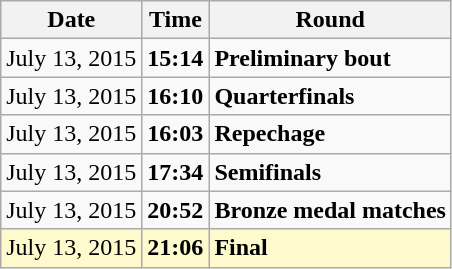<table class="wikitable">
<tr>
<th>Date</th>
<th>Time</th>
<th>Round</th>
</tr>
<tr>
<td>July 13, 2015</td>
<td><strong>15:14</strong></td>
<td><strong>Preliminary bout</strong></td>
</tr>
<tr>
<td>July 13, 2015</td>
<td><strong>16:10</strong></td>
<td><strong>Quarterfinals</strong></td>
</tr>
<tr>
<td>July 13, 2015</td>
<td><strong>16:03</strong></td>
<td><strong>Repechage</strong></td>
</tr>
<tr>
<td>July 13, 2015</td>
<td><strong>17:34</strong></td>
<td><strong>Semifinals</strong></td>
</tr>
<tr>
<td>July 13, 2015</td>
<td><strong>20:52</strong></td>
<td><strong>Bronze medal matches</strong></td>
</tr>
<tr style=background:lemonchiffon>
<td>July 13, 2015</td>
<td><strong>21:06</strong></td>
<td><strong>Final</strong></td>
</tr>
</table>
